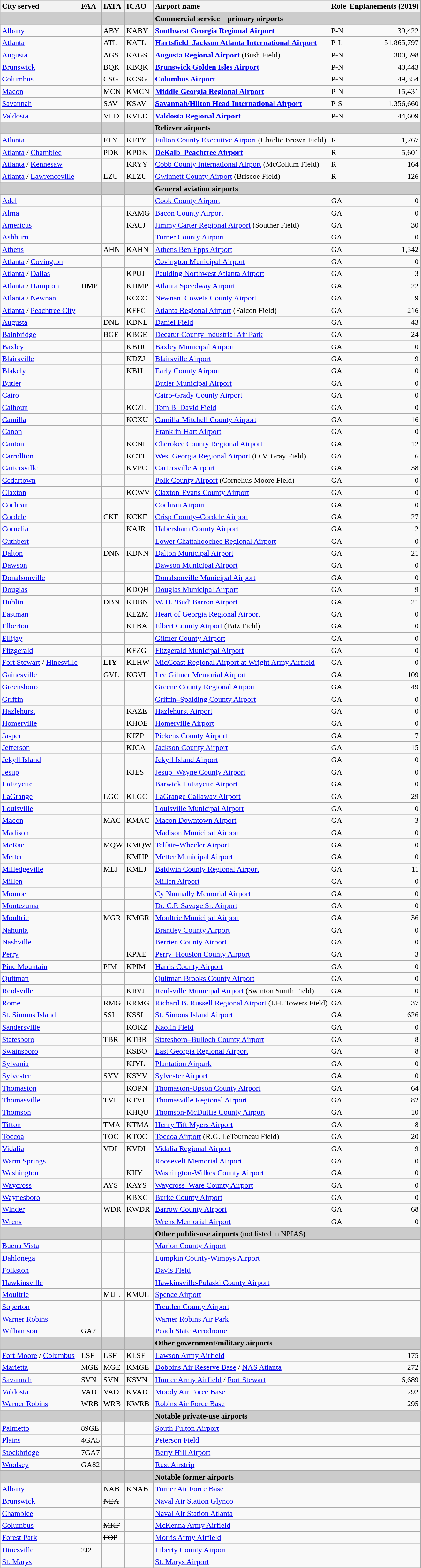<table class="wikitable sortable">
<tr valign=baseline>
<th style="white-space:nowrap; text-align:left;">City served</th>
<th style="white-space:nowrap; text-align:left;">FAA</th>
<th style="white-space:nowrap; text-align:left;">IATA</th>
<th style="white-space:nowrap; text-align:left;">ICAO</th>
<th style="white-space:nowrap; text-align:left;">Airport name</th>
<th style="white-space:nowrap; text-align:left;">Role</th>
<th style="white-space:nowrap; text-align:right;">Enplanements (2019)</th>
</tr>
<tr style="background:#CCCCCC;">
<td></td>
<td></td>
<td></td>
<td></td>
<td><strong>Commercial service – primary airports</strong></td>
<td></td>
<td><br><onlyinclude></td>
</tr>
<tr valign=top>
<td><a href='#'>Albany</a></td>
<td></td>
<td>ABY</td>
<td>KABY</td>
<td><strong><a href='#'>Southwest Georgia Regional Airport</a></strong></td>
<td>P-N</td>
<td align=right>39,422</td>
</tr>
<tr valign=top>
<td><a href='#'>Atlanta</a></td>
<td></td>
<td>ATL</td>
<td>KATL</td>
<td><strong><a href='#'>Hartsfield–Jackson Atlanta International Airport</a></strong></td>
<td>P-L</td>
<td align=right>51,865,797</td>
</tr>
<tr valign=top>
<td><a href='#'>Augusta</a></td>
<td></td>
<td>AGS</td>
<td>KAGS</td>
<td><strong><a href='#'>Augusta Regional Airport</a></strong> (Bush Field)</td>
<td>P-N</td>
<td align=right>300,598</td>
</tr>
<tr valign=top>
<td><a href='#'>Brunswick</a></td>
<td></td>
<td>BQK</td>
<td>KBQK</td>
<td><strong><a href='#'>Brunswick Golden Isles Airport</a></strong></td>
<td>P-N</td>
<td align=right>40,443</td>
</tr>
<tr valign=top>
<td><a href='#'>Columbus</a></td>
<td></td>
<td>CSG</td>
<td>KCSG</td>
<td><strong><a href='#'>Columbus Airport</a></strong></td>
<td>P-N</td>
<td align=right>49,354</td>
</tr>
<tr valign="top">
<td><a href='#'>Macon</a></td>
<td></td>
<td>MCN</td>
<td>KMCN</td>
<td><strong><a href='#'>Middle Georgia Regional Airport</a></strong></td>
<td>P-N</td>
<td align="right">15,431</td>
</tr>
<tr valign=top>
<td><a href='#'>Savannah</a></td>
<td></td>
<td>SAV</td>
<td>KSAV</td>
<td><strong><a href='#'>Savannah/Hilton Head International Airport</a></strong></td>
<td>P-S</td>
<td align=right>1,356,660</td>
</tr>
<tr valign=top>
<td><a href='#'>Valdosta</a></td>
<td></td>
<td>VLD</td>
<td>KVLD</td>
<td><strong><a href='#'>Valdosta Regional Airport</a></strong></td>
<td>P-N</td>
<td align=right>44,609<br></onlyinclude></td>
</tr>
<tr style="background:#CCCCCC;">
<td></td>
<td></td>
<td></td>
<td></td>
<td><strong>Reliever airports</strong></td>
<td></td>
<td></td>
</tr>
<tr valign=top>
<td><a href='#'>Atlanta</a></td>
<td></td>
<td>FTY</td>
<td>KFTY</td>
<td><a href='#'>Fulton County Executive Airport</a> (Charlie Brown Field)</td>
<td>R</td>
<td align=right>1,767</td>
</tr>
<tr valign=top>
<td><a href='#'>Atlanta</a> / <a href='#'>Chamblee</a></td>
<td></td>
<td>PDK</td>
<td>KPDK</td>
<td><strong><a href='#'>DeKalb–Peachtree Airport</a></strong></td>
<td>R</td>
<td align=right>5,601</td>
</tr>
<tr valign=top>
<td><a href='#'>Atlanta</a> / <a href='#'>Kennesaw</a></td>
<td></td>
<td></td>
<td>KRYY</td>
<td><a href='#'>Cobb County International Airport</a> (McCollum Field)</td>
<td>R</td>
<td align=right>164</td>
</tr>
<tr valign=top>
<td><a href='#'>Atlanta</a> / <a href='#'>Lawrenceville</a></td>
<td></td>
<td>LZU</td>
<td>KLZU</td>
<td><a href='#'>Gwinnett County Airport</a> (Briscoe Field)</td>
<td>R</td>
<td align=right>126</td>
</tr>
<tr style="background:#CCCCCC;">
<td></td>
<td></td>
<td></td>
<td></td>
<td><strong>General aviation airports</strong></td>
<td></td>
<td></td>
</tr>
<tr valign=top>
<td><a href='#'>Adel</a></td>
<td></td>
<td></td>
<td></td>
<td><a href='#'>Cook County Airport</a></td>
<td>GA</td>
<td align=right>0</td>
</tr>
<tr valign=top>
<td><a href='#'>Alma</a></td>
<td></td>
<td></td>
<td>KAMG</td>
<td><a href='#'>Bacon County Airport</a></td>
<td>GA</td>
<td align=right>0</td>
</tr>
<tr valign=top>
<td><a href='#'>Americus</a></td>
<td></td>
<td></td>
<td>KACJ</td>
<td><a href='#'>Jimmy Carter Regional Airport</a> (Souther Field)</td>
<td>GA</td>
<td align=right>30</td>
</tr>
<tr valign=top>
<td><a href='#'>Ashburn</a></td>
<td></td>
<td></td>
<td></td>
<td><a href='#'>Turner County Airport</a></td>
<td>GA</td>
<td align=right>0</td>
</tr>
<tr valign=top>
<td><a href='#'>Athens</a></td>
<td></td>
<td>AHN</td>
<td>KAHN</td>
<td><a href='#'>Athens Ben Epps Airport</a></td>
<td>GA</td>
<td align=right>1,342</td>
</tr>
<tr valign=top>
<td><a href='#'>Atlanta</a> / <a href='#'>Covington</a></td>
<td></td>
<td></td>
<td></td>
<td><a href='#'>Covington Municipal Airport</a></td>
<td>GA</td>
<td align=right>0</td>
</tr>
<tr valign=top>
<td><a href='#'>Atlanta</a> / <a href='#'>Dallas</a></td>
<td></td>
<td></td>
<td>KPUJ</td>
<td><a href='#'>Paulding Northwest Atlanta Airport</a> </td>
<td>GA</td>
<td align=right>3</td>
</tr>
<tr valign=top>
<td><a href='#'>Atlanta</a> / <a href='#'>Hampton</a></td>
<td>HMP</td>
<td></td>
<td>KHMP</td>
<td><a href='#'>Atlanta Speedway Airport</a> </td>
<td>GA</td>
<td align=right>22</td>
</tr>
<tr valign=top>
<td><a href='#'>Atlanta</a> / <a href='#'>Newnan</a></td>
<td></td>
<td></td>
<td>KCCO</td>
<td><a href='#'>Newnan–Coweta County Airport</a></td>
<td>GA</td>
<td align=right>9</td>
</tr>
<tr valign=top>
<td><a href='#'>Atlanta</a> / <a href='#'>Peachtree City</a></td>
<td></td>
<td></td>
<td>KFFC</td>
<td><a href='#'>Atlanta Regional Airport</a> (Falcon Field) </td>
<td>GA</td>
<td align=right>216</td>
</tr>
<tr valign=top>
<td><a href='#'>Augusta</a></td>
<td></td>
<td>DNL</td>
<td>KDNL</td>
<td><a href='#'>Daniel Field</a></td>
<td>GA</td>
<td align=right>43</td>
</tr>
<tr valign=top>
<td><a href='#'>Bainbridge</a></td>
<td></td>
<td>BGE</td>
<td>KBGE</td>
<td><a href='#'>Decatur County Industrial Air Park</a></td>
<td>GA</td>
<td align=right>24</td>
</tr>
<tr valign=top>
<td><a href='#'>Baxley</a></td>
<td></td>
<td></td>
<td>KBHC</td>
<td><a href='#'>Baxley Municipal Airport</a></td>
<td>GA</td>
<td align=right>0</td>
</tr>
<tr valign=top>
<td><a href='#'>Blairsville</a></td>
<td> </td>
<td></td>
<td>KDZJ</td>
<td><a href='#'>Blairsville Airport</a></td>
<td>GA</td>
<td align=right>9</td>
</tr>
<tr valign=top>
<td><a href='#'>Blakely</a></td>
<td> </td>
<td></td>
<td>KBIJ</td>
<td><a href='#'>Early County Airport</a></td>
<td>GA</td>
<td align=right>0</td>
</tr>
<tr valign=top>
<td><a href='#'>Butler</a></td>
<td></td>
<td></td>
<td></td>
<td><a href='#'>Butler Municipal Airport</a></td>
<td>GA</td>
<td align=right>0</td>
</tr>
<tr valign=top>
<td><a href='#'>Cairo</a></td>
<td></td>
<td></td>
<td></td>
<td><a href='#'>Cairo-Grady County Airport</a></td>
<td>GA</td>
<td align=right>0</td>
</tr>
<tr valign=top>
<td><a href='#'>Calhoun</a></td>
<td></td>
<td></td>
<td>KCZL</td>
<td><a href='#'>Tom B. David Field</a></td>
<td>GA</td>
<td align=right>0</td>
</tr>
<tr valign=top>
<td><a href='#'>Camilla</a></td>
<td></td>
<td></td>
<td>KCXU</td>
<td><a href='#'>Camilla-Mitchell County Airport</a></td>
<td>GA</td>
<td align=right>16</td>
</tr>
<tr valign=top>
<td><a href='#'>Canon</a></td>
<td></td>
<td></td>
<td></td>
<td><a href='#'>Franklin-Hart Airport</a> </td>
<td>GA</td>
<td align=right>0</td>
</tr>
<tr valign=top>
<td><a href='#'>Canton</a></td>
<td></td>
<td></td>
<td>KCNI</td>
<td><a href='#'>Cherokee County Regional Airport</a></td>
<td>GA</td>
<td align=right>12</td>
</tr>
<tr valign=top>
<td><a href='#'>Carrollton</a></td>
<td></td>
<td></td>
<td>KCTJ</td>
<td><a href='#'>West Georgia Regional Airport</a> (O.V. Gray Field)</td>
<td>GA</td>
<td align=right>6</td>
</tr>
<tr valign=top>
<td><a href='#'>Cartersville</a></td>
<td></td>
<td></td>
<td>KVPC</td>
<td><a href='#'>Cartersville Airport</a></td>
<td>GA</td>
<td align=right>38</td>
</tr>
<tr valign=top>
<td><a href='#'>Cedartown</a></td>
<td></td>
<td></td>
<td></td>
<td><a href='#'>Polk County Airport</a> (Cornelius Moore Field)</td>
<td>GA</td>
<td align=right>0</td>
</tr>
<tr valign=top>
<td><a href='#'>Claxton</a></td>
<td></td>
<td></td>
<td>KCWV</td>
<td><a href='#'>Claxton-Evans County Airport</a></td>
<td>GA</td>
<td align=right>0</td>
</tr>
<tr valign=top>
<td><a href='#'>Cochran</a></td>
<td></td>
<td></td>
<td></td>
<td><a href='#'>Cochran Airport</a></td>
<td>GA</td>
<td align=right>0</td>
</tr>
<tr valign=top>
<td><a href='#'>Cordele</a></td>
<td></td>
<td>CKF</td>
<td>KCKF</td>
<td><a href='#'>Crisp County–Cordele Airport</a></td>
<td>GA</td>
<td align=right>27</td>
</tr>
<tr valign=top>
<td><a href='#'>Cornelia</a></td>
<td></td>
<td></td>
<td>KAJR</td>
<td><a href='#'>Habersham County Airport</a></td>
<td>GA</td>
<td align=right>2</td>
</tr>
<tr valign=top>
<td><a href='#'>Cuthbert</a></td>
<td></td>
<td></td>
<td></td>
<td><a href='#'>Lower Chattahoochee Regional Airport</a> </td>
<td>GA</td>
<td align=right>0</td>
</tr>
<tr valign=top>
<td><a href='#'>Dalton</a></td>
<td></td>
<td>DNN</td>
<td>KDNN</td>
<td><a href='#'>Dalton Municipal Airport</a></td>
<td>GA</td>
<td align=right>21</td>
</tr>
<tr valign=top>
<td><a href='#'>Dawson</a></td>
<td></td>
<td></td>
<td></td>
<td><a href='#'>Dawson Municipal Airport</a></td>
<td>GA</td>
<td align=right>0</td>
</tr>
<tr valign=top>
<td><a href='#'>Donalsonville</a></td>
<td></td>
<td></td>
<td></td>
<td><a href='#'>Donalsonville Municipal Airport</a></td>
<td>GA</td>
<td align=right>0</td>
</tr>
<tr valign=top>
<td><a href='#'>Douglas</a></td>
<td></td>
<td></td>
<td>KDQH</td>
<td><a href='#'>Douglas Municipal Airport</a></td>
<td>GA</td>
<td align=right>9</td>
</tr>
<tr valign=top>
<td><a href='#'>Dublin</a></td>
<td></td>
<td>DBN</td>
<td>KDBN</td>
<td><a href='#'>W. H. 'Bud' Barron Airport</a></td>
<td>GA</td>
<td align=right>21</td>
</tr>
<tr valign=top>
<td><a href='#'>Eastman</a></td>
<td></td>
<td></td>
<td>KEZM</td>
<td><a href='#'>Heart of Georgia Regional Airport</a></td>
<td>GA</td>
<td align=right>0</td>
</tr>
<tr valign=top>
<td><a href='#'>Elberton</a></td>
<td></td>
<td></td>
<td>KEBA</td>
<td><a href='#'>Elbert County Airport</a> (Patz Field)</td>
<td>GA</td>
<td align=right>0</td>
</tr>
<tr valign=top>
<td><a href='#'>Ellijay</a></td>
<td></td>
<td></td>
<td></td>
<td><a href='#'>Gilmer County Airport</a></td>
<td>GA</td>
<td align=right>0</td>
</tr>
<tr valign=top>
<td><a href='#'>Fitzgerald</a></td>
<td></td>
<td></td>
<td>KFZG</td>
<td><a href='#'>Fitzgerald Municipal Airport</a></td>
<td>GA</td>
<td align=right>0</td>
</tr>
<tr valign=top>
<td><a href='#'>Fort Stewart</a> / <a href='#'>Hinesville</a></td>
<td></td>
<td><strong>LIY</strong></td>
<td>KLHW</td>
<td><a href='#'>MidCoast Regional Airport at Wright Army Airfield</a></td>
<td>GA</td>
<td align=right>0</td>
</tr>
<tr valign=top>
<td><a href='#'>Gainesville</a></td>
<td></td>
<td>GVL</td>
<td>KGVL</td>
<td><a href='#'>Lee Gilmer Memorial Airport</a></td>
<td>GA</td>
<td align=right>109</td>
</tr>
<tr valign=top>
<td><a href='#'>Greensboro</a></td>
<td></td>
<td></td>
<td></td>
<td><a href='#'>Greene County Regional Airport</a></td>
<td>GA</td>
<td align=right>49</td>
</tr>
<tr valign=top>
<td><a href='#'>Griffin</a></td>
<td></td>
<td></td>
<td></td>
<td><a href='#'>Griffin–Spalding County Airport</a></td>
<td>GA</td>
<td align=right>0</td>
</tr>
<tr valign=top>
<td><a href='#'>Hazlehurst</a></td>
<td></td>
<td></td>
<td>KAZE</td>
<td><a href='#'>Hazlehurst Airport</a></td>
<td>GA</td>
<td align=right>0</td>
</tr>
<tr valign=top>
<td><a href='#'>Homerville</a></td>
<td></td>
<td></td>
<td>KHOE</td>
<td><a href='#'>Homerville Airport</a></td>
<td>GA</td>
<td align=right>0</td>
</tr>
<tr valign=top>
<td><a href='#'>Jasper</a></td>
<td></td>
<td></td>
<td>KJZP</td>
<td><a href='#'>Pickens County Airport</a></td>
<td>GA</td>
<td align=right>7</td>
</tr>
<tr valign=top>
<td><a href='#'>Jefferson</a></td>
<td></td>
<td></td>
<td>KJCA</td>
<td><a href='#'>Jackson County Airport</a></td>
<td>GA</td>
<td align=right>15</td>
</tr>
<tr valign=top>
<td><a href='#'>Jekyll Island</a></td>
<td></td>
<td></td>
<td></td>
<td><a href='#'>Jekyll Island Airport</a></td>
<td>GA</td>
<td align=right>0</td>
</tr>
<tr valign=top>
<td><a href='#'>Jesup</a></td>
<td></td>
<td></td>
<td>KJES</td>
<td><a href='#'>Jesup–Wayne County Airport</a></td>
<td>GA</td>
<td align=right>0</td>
</tr>
<tr valign=top>
<td><a href='#'>LaFayette</a></td>
<td></td>
<td></td>
<td></td>
<td><a href='#'>Barwick LaFayette Airport</a></td>
<td>GA</td>
<td align=right>0</td>
</tr>
<tr valign=top>
<td><a href='#'>LaGrange</a></td>
<td></td>
<td>LGC</td>
<td>KLGC</td>
<td><a href='#'>LaGrange Callaway Airport</a></td>
<td>GA</td>
<td align=right>29</td>
</tr>
<tr valign=top>
<td><a href='#'>Louisville</a></td>
<td></td>
<td></td>
<td></td>
<td><a href='#'>Louisville Municipal Airport</a></td>
<td>GA</td>
<td align=right>0</td>
</tr>
<tr valign=top>
<td><a href='#'>Macon</a></td>
<td></td>
<td>MAC</td>
<td>KMAC</td>
<td><a href='#'>Macon Downtown Airport</a> </td>
<td>GA</td>
<td align=right>3</td>
</tr>
<tr valign=top>
<td><a href='#'>Madison</a></td>
<td></td>
<td></td>
<td></td>
<td><a href='#'>Madison Municipal Airport</a></td>
<td>GA</td>
<td align=right>0</td>
</tr>
<tr valign=top>
<td><a href='#'>McRae</a></td>
<td></td>
<td>MQW</td>
<td>KMQW</td>
<td><a href='#'>Telfair–Wheeler Airport</a></td>
<td>GA</td>
<td align=right>0</td>
</tr>
<tr valign=top>
<td><a href='#'>Metter</a></td>
<td></td>
<td></td>
<td>KMHP</td>
<td><a href='#'>Metter Municipal Airport</a></td>
<td>GA</td>
<td align=right>0</td>
</tr>
<tr valign=top>
<td><a href='#'>Milledgeville</a></td>
<td></td>
<td>MLJ</td>
<td>KMLJ</td>
<td><a href='#'>Baldwin County Regional Airport</a></td>
<td>GA</td>
<td align=right>11</td>
</tr>
<tr valign=top>
<td><a href='#'>Millen</a></td>
<td></td>
<td></td>
<td></td>
<td><a href='#'>Millen Airport</a></td>
<td>GA</td>
<td align=right>0</td>
</tr>
<tr valign=top>
<td><a href='#'>Monroe</a></td>
<td></td>
<td></td>
<td></td>
<td><a href='#'>Cy Nunnally Memorial Airport</a></td>
<td>GA</td>
<td align=right>0</td>
</tr>
<tr valign=top>
<td><a href='#'>Montezuma</a></td>
<td></td>
<td></td>
<td></td>
<td><a href='#'>Dr. C.P. Savage Sr. Airport</a></td>
<td>GA</td>
<td align=right>0</td>
</tr>
<tr valign=top>
<td><a href='#'>Moultrie</a></td>
<td></td>
<td>MGR</td>
<td>KMGR</td>
<td><a href='#'>Moultrie Municipal Airport</a></td>
<td>GA</td>
<td align=right>36</td>
</tr>
<tr valign=top>
<td><a href='#'>Nahunta</a></td>
<td></td>
<td></td>
<td></td>
<td><a href='#'>Brantley County Airport</a></td>
<td>GA</td>
<td align=right>0</td>
</tr>
<tr valign=top>
<td><a href='#'>Nashville</a></td>
<td></td>
<td></td>
<td></td>
<td><a href='#'>Berrien County Airport</a></td>
<td>GA</td>
<td align=right>0</td>
</tr>
<tr valign=top>
<td><a href='#'>Perry</a></td>
<td></td>
<td></td>
<td>KPXE</td>
<td><a href='#'>Perry–Houston County Airport</a></td>
<td>GA</td>
<td align=right>3</td>
</tr>
<tr valign=top>
<td><a href='#'>Pine Mountain</a></td>
<td></td>
<td>PIM</td>
<td>KPIM</td>
<td><a href='#'>Harris County Airport</a> </td>
<td>GA</td>
<td align=right>0</td>
</tr>
<tr valign=top>
<td><a href='#'>Quitman</a></td>
<td></td>
<td></td>
<td></td>
<td><a href='#'>Quitman Brooks County Airport</a></td>
<td>GA</td>
<td align=right>0</td>
</tr>
<tr valign=top>
<td><a href='#'>Reidsville</a></td>
<td></td>
<td></td>
<td>KRVJ</td>
<td><a href='#'>Reidsville Municipal Airport</a> (Swinton Smith Field) </td>
<td>GA</td>
<td align=right>0</td>
</tr>
<tr valign=top>
<td><a href='#'>Rome</a></td>
<td></td>
<td>RMG</td>
<td>KRMG</td>
<td><a href='#'>Richard B. Russell Regional Airport</a> (J.H. Towers Field)</td>
<td>GA</td>
<td align=right>37</td>
</tr>
<tr valign=top>
<td><a href='#'>St. Simons Island</a></td>
<td></td>
<td>SSI</td>
<td>KSSI</td>
<td><a href='#'>St. Simons Island Airport</a></td>
<td>GA</td>
<td align=right>626</td>
</tr>
<tr valign=top>
<td><a href='#'>Sandersville</a></td>
<td></td>
<td></td>
<td>KOKZ</td>
<td><a href='#'>Kaolin Field</a></td>
<td>GA</td>
<td align=right>0</td>
</tr>
<tr valign=top>
<td><a href='#'>Statesboro</a></td>
<td></td>
<td>TBR</td>
<td>KTBR</td>
<td><a href='#'>Statesboro–Bulloch County Airport</a></td>
<td>GA</td>
<td align=right>8</td>
</tr>
<tr valign=top>
<td><a href='#'>Swainsboro</a></td>
<td></td>
<td></td>
<td>KSBO</td>
<td><a href='#'>East Georgia Regional Airport</a></td>
<td>GA</td>
<td align=right>8</td>
</tr>
<tr valign=top>
<td><a href='#'>Sylvania</a></td>
<td></td>
<td></td>
<td>KJYL</td>
<td><a href='#'>Plantation Airpark</a></td>
<td>GA</td>
<td align=right>0</td>
</tr>
<tr valign=top>
<td><a href='#'>Sylvester</a></td>
<td></td>
<td>SYV</td>
<td>KSYV</td>
<td><a href='#'>Sylvester Airport</a></td>
<td>GA</td>
<td align=right>0</td>
</tr>
<tr valign=top>
<td><a href='#'>Thomaston</a></td>
<td></td>
<td></td>
<td>KOPN</td>
<td><a href='#'>Thomaston-Upson County Airport</a></td>
<td>GA</td>
<td align=right>64</td>
</tr>
<tr valign=top>
<td><a href='#'>Thomasville</a></td>
<td></td>
<td>TVI</td>
<td>KTVI</td>
<td><a href='#'>Thomasville Regional Airport</a></td>
<td>GA</td>
<td align=right>82</td>
</tr>
<tr valign=top>
<td><a href='#'>Thomson</a></td>
<td></td>
<td></td>
<td>KHQU</td>
<td><a href='#'>Thomson-McDuffie County Airport</a></td>
<td>GA</td>
<td align=right>10</td>
</tr>
<tr valign=top>
<td><a href='#'>Tifton</a></td>
<td></td>
<td>TMA</td>
<td>KTMA</td>
<td><a href='#'>Henry Tift Myers Airport</a></td>
<td>GA</td>
<td align=right>8</td>
</tr>
<tr valign=top>
<td><a href='#'>Toccoa</a></td>
<td></td>
<td>TOC</td>
<td>KTOC</td>
<td><a href='#'>Toccoa Airport</a> (R.G. LeTourneau Field)</td>
<td>GA</td>
<td align=right>20</td>
</tr>
<tr valign=top>
<td><a href='#'>Vidalia</a></td>
<td></td>
<td>VDI</td>
<td>KVDI</td>
<td><a href='#'>Vidalia Regional Airport</a></td>
<td>GA</td>
<td align=right>9</td>
</tr>
<tr valign=top>
<td><a href='#'>Warm Springs</a></td>
<td></td>
<td></td>
<td></td>
<td><a href='#'>Roosevelt Memorial Airport</a></td>
<td>GA</td>
<td align=right>0</td>
</tr>
<tr valign=top>
<td><a href='#'>Washington</a></td>
<td></td>
<td></td>
<td>KIIY</td>
<td><a href='#'>Washington-Wilkes County Airport</a></td>
<td>GA</td>
<td align=right>0</td>
</tr>
<tr valign=top>
<td><a href='#'>Waycross</a></td>
<td></td>
<td>AYS</td>
<td>KAYS</td>
<td><a href='#'>Waycross–Ware County Airport</a></td>
<td>GA</td>
<td align=right>0</td>
</tr>
<tr valign=top>
<td><a href='#'>Waynesboro</a></td>
<td></td>
<td></td>
<td>KBXG</td>
<td><a href='#'>Burke County Airport</a></td>
<td>GA</td>
<td align=right>0</td>
</tr>
<tr valign=top>
<td><a href='#'>Winder</a></td>
<td></td>
<td>WDR</td>
<td>KWDR</td>
<td><a href='#'>Barrow County Airport</a> </td>
<td>GA</td>
<td align=right>68</td>
</tr>
<tr valign=top>
<td><a href='#'>Wrens</a></td>
<td></td>
<td></td>
<td></td>
<td><a href='#'>Wrens Memorial Airport</a></td>
<td>GA</td>
<td align=right>0</td>
</tr>
<tr style="background:#CCCCCC;">
<td></td>
<td></td>
<td></td>
<td></td>
<td><strong>Other public-use airports</strong> (not listed in NPIAS)</td>
<td></td>
<td></td>
</tr>
<tr valign=top>
<td><a href='#'>Buena Vista</a></td>
<td></td>
<td></td>
<td></td>
<td><a href='#'>Marion County Airport</a></td>
<td></td>
<td></td>
</tr>
<tr valign=top>
<td><a href='#'>Dahlonega</a></td>
<td></td>
<td></td>
<td></td>
<td><a href='#'>Lumpkin County-Wimpys Airport</a></td>
<td></td>
<td></td>
</tr>
<tr valign=top>
<td><a href='#'>Folkston</a></td>
<td></td>
<td></td>
<td></td>
<td><a href='#'>Davis Field</a></td>
<td></td>
<td></td>
</tr>
<tr valign=top>
<td><a href='#'>Hawkinsville</a></td>
<td></td>
<td></td>
<td></td>
<td><a href='#'>Hawkinsville-Pulaski County Airport</a></td>
<td></td>
<td></td>
</tr>
<tr valign=top>
<td><a href='#'>Moultrie</a></td>
<td></td>
<td>MUL</td>
<td>KMUL</td>
<td><a href='#'>Spence Airport</a></td>
<td></td>
<td></td>
</tr>
<tr valign=top>
<td><a href='#'>Soperton</a></td>
<td></td>
<td></td>
<td></td>
<td><a href='#'>Treutlen County Airport</a></td>
<td></td>
<td></td>
</tr>
<tr valign=top>
<td><a href='#'>Warner Robins</a></td>
<td></td>
<td></td>
<td></td>
<td><a href='#'>Warner Robins Air Park</a></td>
<td></td>
<td></td>
</tr>
<tr valign=top>
<td><a href='#'>Williamson</a></td>
<td>GA2</td>
<td></td>
<td></td>
<td><a href='#'>Peach State Aerodrome</a></td>
<td></td>
<td></td>
</tr>
<tr style="background:#CCCCCC;">
<td></td>
<td></td>
<td></td>
<td></td>
<td><strong>Other government/military airports</strong></td>
<td></td>
<td></td>
</tr>
<tr valign=top>
<td><a href='#'>Fort Moore</a> / <a href='#'>Columbus</a></td>
<td>LSF</td>
<td>LSF</td>
<td>KLSF</td>
<td><a href='#'>Lawson Army Airfield</a></td>
<td></td>
<td align=right>175</td>
</tr>
<tr valign=top>
<td><a href='#'>Marietta</a></td>
<td>MGE</td>
<td>MGE</td>
<td>KMGE</td>
<td><a href='#'>Dobbins Air Reserve Base</a> / <a href='#'>NAS Atlanta</a></td>
<td></td>
<td align=right>272</td>
</tr>
<tr valign=top>
<td><a href='#'>Savannah</a></td>
<td>SVN</td>
<td>SVN</td>
<td>KSVN</td>
<td><a href='#'>Hunter Army Airfield</a> / <a href='#'>Fort Stewart</a></td>
<td></td>
<td align=right>6,689</td>
</tr>
<tr valign=top>
<td><a href='#'>Valdosta</a></td>
<td>VAD</td>
<td>VAD</td>
<td>KVAD</td>
<td><a href='#'>Moody Air Force Base</a></td>
<td></td>
<td align=right>292</td>
</tr>
<tr valign=top>
<td><a href='#'>Warner Robins</a></td>
<td>WRB</td>
<td>WRB</td>
<td>KWRB</td>
<td><a href='#'>Robins Air Force Base</a></td>
<td></td>
<td align=right>295</td>
</tr>
<tr style="background:#CCCCCC;">
<td></td>
<td></td>
<td></td>
<td></td>
<td><strong>Notable private-use airports</strong></td>
<td></td>
<td></td>
</tr>
<tr valign=top>
<td><a href='#'>Palmetto</a></td>
<td>89GE </td>
<td></td>
<td></td>
<td><a href='#'>South Fulton Airport</a> </td>
<td></td>
<td></td>
</tr>
<tr valign=top>
<td><a href='#'>Plains</a></td>
<td>4GA5 </td>
<td></td>
<td></td>
<td><a href='#'>Peterson Field</a></td>
<td></td>
<td></td>
</tr>
<tr valign=top>
<td><a href='#'>Stockbridge</a></td>
<td>7GA7 </td>
<td></td>
<td></td>
<td><a href='#'>Berry Hill Airport</a></td>
<td></td>
<td></td>
</tr>
<tr valign=top>
<td><a href='#'>Woolsey</a></td>
<td>GA82 </td>
<td></td>
<td></td>
<td><a href='#'>Rust Airstrip</a></td>
<td></td>
<td></td>
</tr>
<tr style="background:#CCCCCC;">
<td></td>
<td></td>
<td></td>
<td></td>
<td><strong>Notable former airports</strong></td>
<td></td>
<td></td>
</tr>
<tr valign=top>
<td><a href='#'>Albany</a></td>
<td></td>
<td><s>NAB</s></td>
<td><s>KNAB</s></td>
<td><a href='#'>Turner Air Force Base</a> </td>
<td></td>
<td></td>
</tr>
<tr valign=top>
<td><a href='#'>Brunswick</a></td>
<td></td>
<td><s>NEA</s></td>
<td></td>
<td><a href='#'>Naval Air Station Glynco</a> </td>
<td></td>
<td></td>
</tr>
<tr valign=top>
<td><a href='#'>Chamblee</a></td>
<td></td>
<td></td>
<td></td>
<td><a href='#'>Naval Air Station Atlanta</a> </td>
<td></td>
<td></td>
</tr>
<tr valign=top>
<td><a href='#'>Columbus</a></td>
<td></td>
<td><s>MKF</s></td>
<td></td>
<td><a href='#'>McKenna Army Airfield</a></td>
<td></td>
<td></td>
</tr>
<tr valign=top>
<td><a href='#'>Forest Park</a></td>
<td></td>
<td><s>FOP</s></td>
<td></td>
<td><a href='#'>Morris Army Airfield</a> </td>
<td></td>
<td></td>
</tr>
<tr valign=top>
<td><a href='#'>Hinesville</a></td>
<td><s>2J2</s></td>
<td></td>
<td></td>
<td><a href='#'>Liberty County Airport</a> </td>
<td></td>
<td></td>
</tr>
<tr valign=top>
<td><a href='#'>St. Marys</a></td>
<td><s></s></td>
<td></td>
<td></td>
<td><a href='#'>St. Marys Airport</a> </td>
<td></td>
<td></td>
</tr>
</table>
